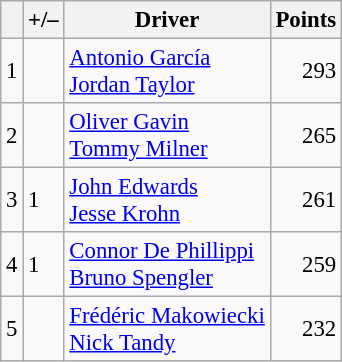<table class="wikitable" style="font-size: 95%;">
<tr>
<th scope="col"></th>
<th scope="col">+/–</th>
<th scope="col">Driver</th>
<th scope="col">Points</th>
</tr>
<tr>
<td align=center>1</td>
<td align="left"></td>
<td> <a href='#'>Antonio García</a><br> <a href='#'>Jordan Taylor</a></td>
<td align=right>293</td>
</tr>
<tr>
<td align=center>2</td>
<td align="left"></td>
<td> <a href='#'>Oliver Gavin</a><br> <a href='#'>Tommy Milner</a></td>
<td align=right>265</td>
</tr>
<tr>
<td align=center>3</td>
<td align="left"> 1</td>
<td> <a href='#'>John Edwards</a><br> <a href='#'>Jesse Krohn</a></td>
<td align=right>261</td>
</tr>
<tr>
<td align=center>4</td>
<td align="left"> 1</td>
<td> <a href='#'>Connor De Phillippi</a><br> <a href='#'>Bruno Spengler</a></td>
<td align=right>259</td>
</tr>
<tr>
<td align=center>5</td>
<td align="left"></td>
<td> <a href='#'>Frédéric Makowiecki</a><br> <a href='#'>Nick Tandy</a></td>
<td align=right>232</td>
</tr>
</table>
